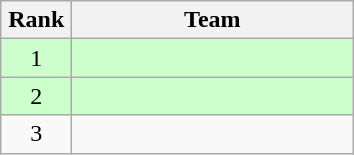<table class="wikitable" style="text-align:center">
<tr>
<th width=40>Rank</th>
<th width=180>Team</th>
</tr>
<tr bgcolor=#ccffcc>
<td>1</td>
<td style="text-align:left"></td>
</tr>
<tr bgcolor=#ccffcc>
<td>2</td>
<td style="text-align:left"></td>
</tr>
<tr>
<td>3</td>
<td style="text-align:left"></td>
</tr>
</table>
